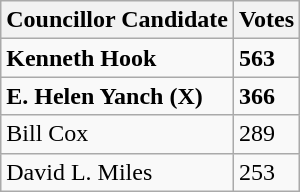<table class="wikitable">
<tr>
<th><strong>Councillor</strong> Candidate</th>
<th>Votes</th>
</tr>
<tr>
<td><strong>Kenneth Hook</strong></td>
<td><strong>563</strong></td>
</tr>
<tr>
<td><strong>E. Helen Yanch (X)</strong></td>
<td><strong>366</strong></td>
</tr>
<tr>
<td>Bill Cox</td>
<td>289</td>
</tr>
<tr>
<td>David L. Miles</td>
<td>253</td>
</tr>
</table>
